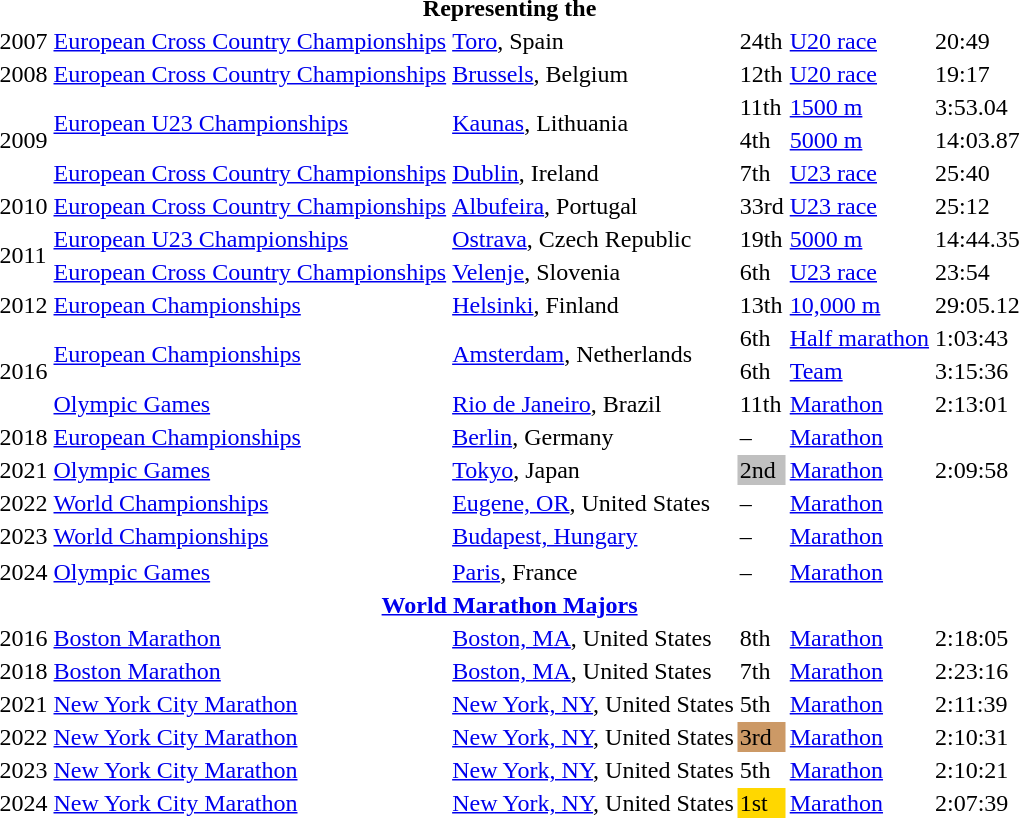<table>
<tr>
<th colspan=6>Representing the </th>
</tr>
<tr>
<td>2007</td>
<td><a href='#'>European Cross Country Championships</a></td>
<td><a href='#'>Toro</a>, Spain</td>
<td>24th</td>
<td><a href='#'>U20 race</a></td>
<td>20:49</td>
</tr>
<tr>
<td>2008</td>
<td><a href='#'>European Cross Country Championships</a></td>
<td><a href='#'>Brussels</a>, Belgium</td>
<td>12th</td>
<td><a href='#'>U20 race</a></td>
<td>19:17</td>
</tr>
<tr>
<td rowspan=3>2009</td>
<td rowspan=2><a href='#'>European U23 Championships</a></td>
<td rowspan=2><a href='#'>Kaunas</a>, Lithuania</td>
<td>11th</td>
<td><a href='#'>1500 m</a></td>
<td>3:53.04</td>
</tr>
<tr>
<td>4th</td>
<td><a href='#'>5000 m</a></td>
<td>14:03.87</td>
</tr>
<tr>
<td><a href='#'>European Cross Country Championships</a></td>
<td><a href='#'>Dublin</a>, Ireland</td>
<td>7th</td>
<td><a href='#'>U23 race</a></td>
<td>25:40</td>
</tr>
<tr>
<td>2010</td>
<td><a href='#'>European Cross Country Championships</a></td>
<td><a href='#'>Albufeira</a>, Portugal</td>
<td>33rd</td>
<td><a href='#'>U23 race</a></td>
<td>25:12</td>
</tr>
<tr>
<td rowspan=2>2011</td>
<td><a href='#'>European U23 Championships</a></td>
<td><a href='#'>Ostrava</a>, Czech Republic</td>
<td>19th</td>
<td><a href='#'>5000 m</a></td>
<td>14:44.35</td>
</tr>
<tr>
<td><a href='#'>European Cross Country Championships</a></td>
<td><a href='#'>Velenje</a>, Slovenia</td>
<td>6th</td>
<td><a href='#'>U23 race</a></td>
<td>23:54</td>
</tr>
<tr>
<td>2012</td>
<td><a href='#'>European Championships</a></td>
<td><a href='#'>Helsinki</a>, Finland</td>
<td>13th</td>
<td><a href='#'>10,000 m</a></td>
<td>29:05.12</td>
</tr>
<tr>
<td rowspan=3>2016</td>
<td rowspan=2><a href='#'>European Championships</a></td>
<td rowspan=2><a href='#'>Amsterdam</a>, Netherlands</td>
<td>6th</td>
<td><a href='#'>Half marathon</a></td>
<td>1:03:43</td>
</tr>
<tr>
<td>6th</td>
<td><a href='#'>Team</a></td>
<td>3:15:36</td>
</tr>
<tr>
<td><a href='#'>Olympic Games</a></td>
<td><a href='#'>Rio de Janeiro</a>, Brazil</td>
<td>11th</td>
<td><a href='#'>Marathon</a></td>
<td>2:13:01</td>
</tr>
<tr>
<td>2018</td>
<td><a href='#'>European Championships</a></td>
<td><a href='#'>Berlin</a>, Germany</td>
<td>–</td>
<td><a href='#'>Marathon</a></td>
<td></td>
</tr>
<tr>
<td>2021</td>
<td><a href='#'>Olympic Games</a></td>
<td><a href='#'>Tokyo</a>, Japan</td>
<td bgcolor=silver>2nd</td>
<td><a href='#'>Marathon</a></td>
<td>2:09:58 </td>
</tr>
<tr>
<td>2022</td>
<td><a href='#'>World Championships</a></td>
<td><a href='#'>Eugene, OR</a>, United States</td>
<td>–</td>
<td><a href='#'>Marathon</a></td>
<td></td>
</tr>
<tr>
<td>2023</td>
<td><a href='#'>World Championships</a></td>
<td><a href='#'>Budapest, Hungary</a></td>
<td>–</td>
<td><a href='#'>Marathon</a></td>
<td></td>
</tr>
<tr>
</tr>
<tr>
<td>2024</td>
<td><a href='#'>Olympic Games</a></td>
<td><a href='#'>Paris</a>, France</td>
<td>–</td>
<td><a href='#'>Marathon</a></td>
<td></td>
</tr>
<tr>
<th colspan=6><a href='#'>World Marathon Majors</a></th>
</tr>
<tr>
<td>2016</td>
<td><a href='#'>Boston Marathon</a></td>
<td><a href='#'>Boston, MA</a>, United States</td>
<td>8th</td>
<td><a href='#'>Marathon</a></td>
<td>2:18:05</td>
</tr>
<tr>
<td>2018</td>
<td><a href='#'>Boston Marathon</a></td>
<td><a href='#'>Boston, MA</a>, United States</td>
<td>7th</td>
<td><a href='#'>Marathon</a></td>
<td>2:23:16</td>
</tr>
<tr>
<td>2021</td>
<td><a href='#'>New York City Marathon</a></td>
<td><a href='#'>New York, NY</a>, United States</td>
<td>5th</td>
<td><a href='#'>Marathon</a></td>
<td>2:11:39</td>
</tr>
<tr>
<td>2022</td>
<td><a href='#'>New York City Marathon</a></td>
<td><a href='#'>New York, NY</a>, United States</td>
<td bgcolor=cc9966>3rd</td>
<td><a href='#'>Marathon</a></td>
<td>2:10:31</td>
</tr>
<tr>
<td>2023</td>
<td><a href='#'>New York City Marathon</a></td>
<td><a href='#'>New York, NY</a>, United States</td>
<td>5th</td>
<td><a href='#'>Marathon</a></td>
<td>2:10:21</td>
</tr>
<tr>
<td>2024</td>
<td><a href='#'>New York City Marathon</a></td>
<td><a href='#'>New York, NY</a>, United States</td>
<td bgcolor=gold>1st</td>
<td><a href='#'>Marathon</a></td>
<td>2:07:39</td>
</tr>
</table>
